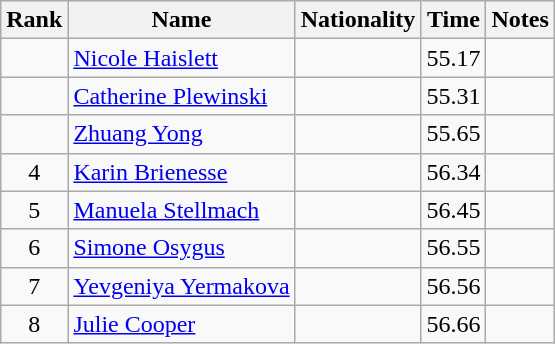<table class="wikitable sortable" style="text-align:center">
<tr>
<th>Rank</th>
<th>Name</th>
<th>Nationality</th>
<th>Time</th>
<th>Notes</th>
</tr>
<tr>
<td></td>
<td align=left><a href='#'>Nicole Haislett</a></td>
<td align=left></td>
<td>55.17</td>
<td></td>
</tr>
<tr>
<td></td>
<td align=left><a href='#'>Catherine Plewinski</a></td>
<td align=left></td>
<td>55.31</td>
<td></td>
</tr>
<tr>
<td></td>
<td align=left><a href='#'>Zhuang Yong</a></td>
<td align=left></td>
<td>55.65</td>
<td></td>
</tr>
<tr>
<td>4</td>
<td align=left><a href='#'>Karin Brienesse</a></td>
<td align=left></td>
<td>56.34</td>
<td></td>
</tr>
<tr>
<td>5</td>
<td align=left><a href='#'>Manuela Stellmach</a></td>
<td align=left></td>
<td>56.45</td>
<td></td>
</tr>
<tr>
<td>6</td>
<td align=left><a href='#'>Simone Osygus</a></td>
<td align=left></td>
<td>56.55</td>
<td></td>
</tr>
<tr>
<td>7</td>
<td align=left><a href='#'>Yevgeniya Yermakova</a></td>
<td align=left></td>
<td>56.56</td>
<td></td>
</tr>
<tr>
<td>8</td>
<td align=left><a href='#'>Julie Cooper</a></td>
<td align=left></td>
<td>56.66</td>
<td></td>
</tr>
</table>
